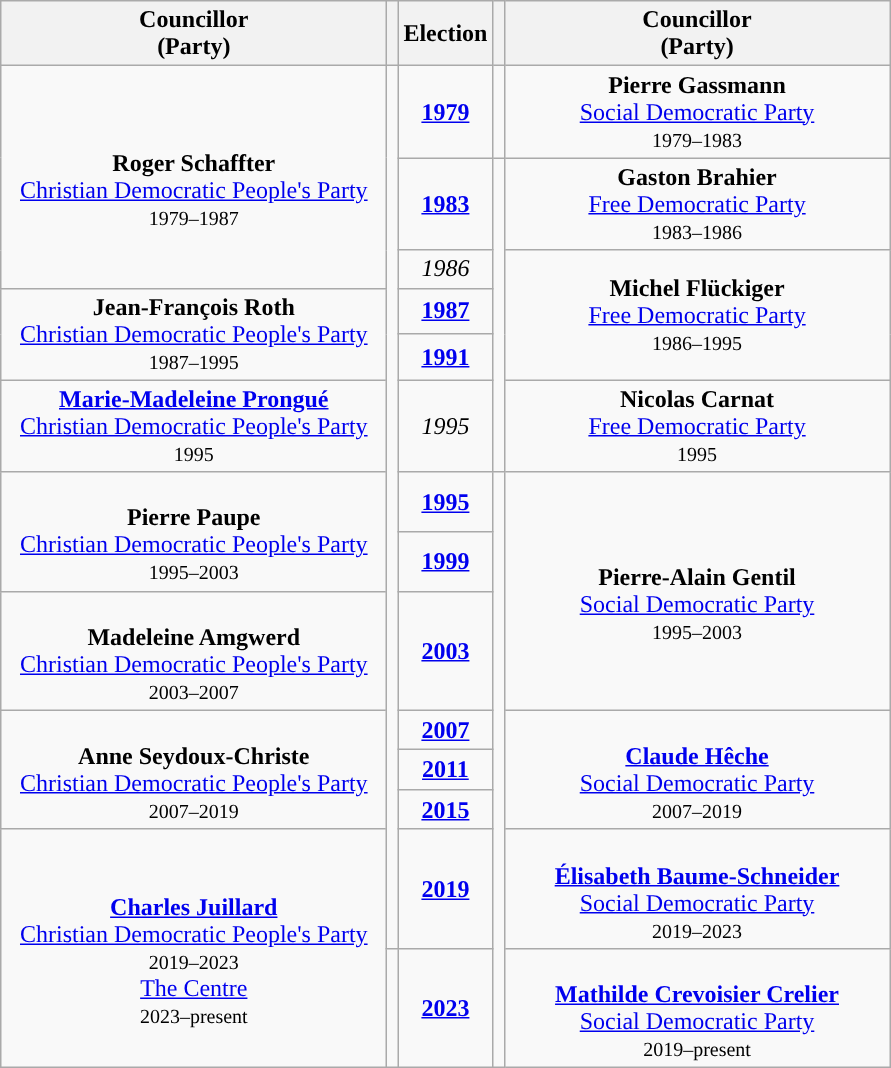<table class="wikitable" style="text-align:center">
<tr>
<th scope="col" width="250" colspan = "1">Councillor<br> (Party)</th>
<th></th>
<th>Election</th>
<th></th>
<th scope="col" width="250" colspan = "1">Councillor<br> (Party)</th>
</tr>
<tr>
<td rowspan=3><br><strong>Roger Schaffter</strong><br><a href='#'>Christian Democratic People's Party</a><br><small>1979–1987</small></td>
<td rowspan=13; style="background-color: "></td>
<td><strong><a href='#'>1979</a></strong></td>
<td rowspan=1; style="background-color: "></td>
<td rowspan=1><strong>Pierre Gassmann</strong><br><a href='#'>Social Democratic Party</a><br><small>1979–1983</small></td>
</tr>
<tr>
<td><strong><a href='#'>1983</a></strong></td>
<td rowspan=5; style="background-color: "></td>
<td rowspan=1><strong>Gaston Brahier</strong><br><a href='#'>Free Democratic Party</a><br><small>1983–1986</small></td>
</tr>
<tr>
<td><em>1986</em></td>
<td rowspan=3><strong>Michel Flückiger</strong><br><a href='#'>Free Democratic Party</a><br><small>1986–1995</small></td>
</tr>
<tr>
<td rowspan=2><strong>Jean-François Roth</strong><br><a href='#'>Christian Democratic People's Party</a><br><small>1987–1995</small></td>
<td><strong><a href='#'>1987</a></strong></td>
</tr>
<tr>
<td><strong><a href='#'>1991</a></strong></td>
</tr>
<tr>
<td rowspan=1><strong><a href='#'>Marie-Madeleine Prongué</a></strong><br><a href='#'>Christian Democratic People's Party</a><br><small>1995</small></td>
<td><em>1995</em></td>
<td rowspan=1><strong>Nicolas Carnat</strong><br><a href='#'>Free Democratic Party</a><br><small>1995</small></td>
</tr>
<tr>
<td rowspan=2><br><strong>Pierre Paupe</strong><br><a href='#'>Christian Democratic People's Party</a><br><small>1995–2003</small></td>
<td><strong><a href='#'>1995</a></strong></td>
<td rowspan=8; style="background-color: "></td>
<td rowspan=3><br><strong>Pierre-Alain Gentil</strong><br><a href='#'>Social Democratic Party</a><br><small>1995–2003</small></td>
</tr>
<tr>
<td><strong><a href='#'>1999</a></strong></td>
</tr>
<tr>
<td rowspan=1><br><strong>Madeleine Amgwerd</strong><br><a href='#'>Christian Democratic People's Party</a><br><small>2003–2007</small></td>
<td><strong><a href='#'>2003</a></strong></td>
</tr>
<tr>
<td rowspan=3><br><strong>Anne Seydoux-Christe</strong><br><a href='#'>Christian Democratic People's Party</a><br><small>2007–2019</small></td>
<td><strong><a href='#'>2007</a></strong></td>
<td rowspan=3><br><strong><a href='#'>Claude Hêche</a></strong><br><a href='#'>Social Democratic Party</a><br><small>2007–2019</small></td>
</tr>
<tr>
<td><strong><a href='#'>2011</a></strong></td>
</tr>
<tr>
<td><strong><a href='#'>2015</a></strong></td>
</tr>
<tr>
<td rowspan=2><br><strong><a href='#'>Charles Juillard</a></strong><br><a href='#'>Christian Democratic People's Party</a><br><small>2019–2023</small><br><a href='#'>The Centre</a><br><small>2023–present</small></td>
<td><strong><a href='#'>2019</a></strong></td>
<td rowspan=1><br><strong><a href='#'>Élisabeth Baume-Schneider</a></strong><br><a href='#'>Social Democratic Party</a><br><small>2019–2023</small></td>
</tr>
<tr>
<td rowspan=1; style="background-color: "></td>
<td><strong><a href='#'>2023</a></strong></td>
<td rowspan=1><br><strong><a href='#'>Mathilde Crevoisier Crelier</a></strong><br><a href='#'>Social Democratic Party</a><br><small>2019–present</small></td>
</tr>
</table>
